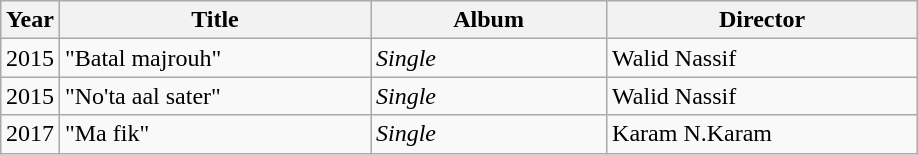<table class="wikitable" style="margin:1em auto 1em auto;">
<tr>
<th>Year</th>
<th style="width:200px;">Title</th>
<th style="width:150px;">Album</th>
<th style="width:200px;">Director</th>
</tr>
<tr>
<td>2015</td>
<td>"Batal majrouh"</td>
<td><em>Single</em></td>
<td>Walid Nassif</td>
</tr>
<tr>
<td>2015</td>
<td>"No'ta aal sater"</td>
<td><em>Single</em></td>
<td>Walid Nassif</td>
</tr>
<tr>
<td>2017</td>
<td>"Ma fik"</td>
<td><em>Single</em></td>
<td>Karam N.Karam</td>
</tr>
</table>
